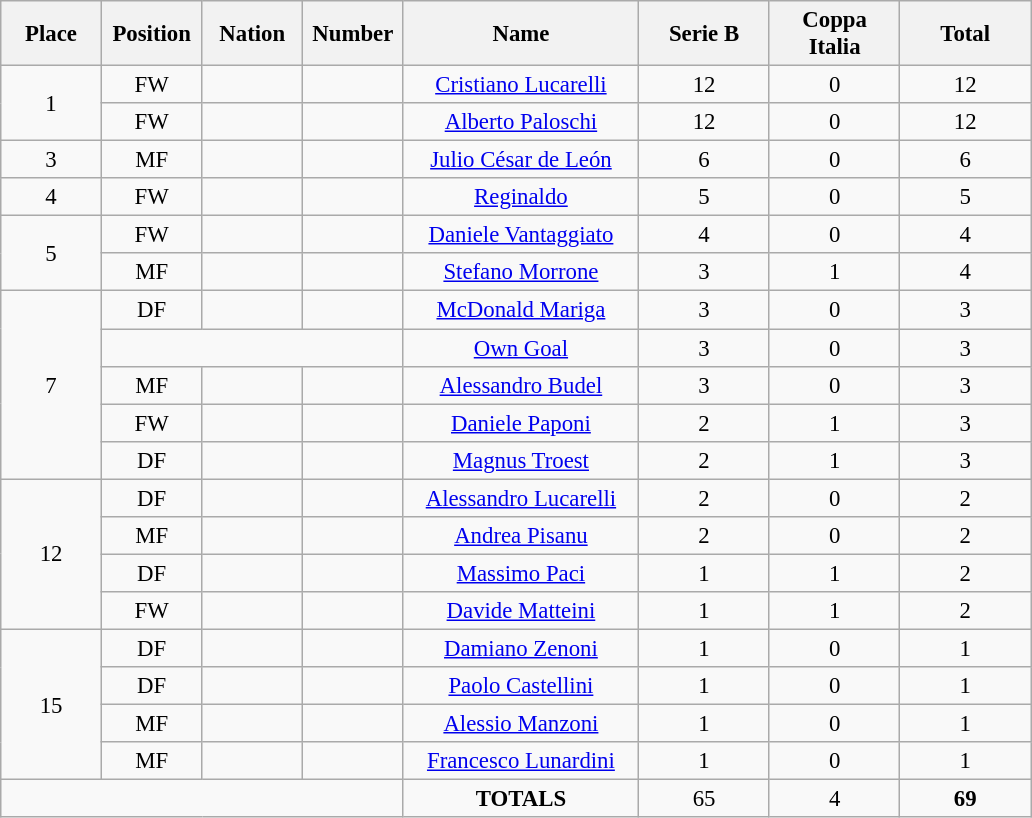<table class="wikitable" style="font-size: 95%; text-align: center;">
<tr>
<th width=60>Place</th>
<th width=60>Position</th>
<th width=60>Nation</th>
<th width=60>Number</th>
<th width=150>Name</th>
<th width=80>Serie B</th>
<th width=80>Coppa Italia</th>
<th width=80><strong>Total</strong></th>
</tr>
<tr>
<td rowspan="2">1</td>
<td>FW</td>
<td></td>
<td></td>
<td><a href='#'>Cristiano Lucarelli</a></td>
<td>12</td>
<td>0</td>
<td>12</td>
</tr>
<tr>
<td>FW</td>
<td></td>
<td></td>
<td><a href='#'>Alberto Paloschi</a></td>
<td>12</td>
<td>0</td>
<td>12</td>
</tr>
<tr>
<td>3</td>
<td>MF</td>
<td></td>
<td></td>
<td><a href='#'>Julio César de León</a></td>
<td>6</td>
<td>0</td>
<td>6</td>
</tr>
<tr>
<td>4</td>
<td>FW</td>
<td></td>
<td></td>
<td><a href='#'>Reginaldo</a></td>
<td>5</td>
<td>0</td>
<td>5</td>
</tr>
<tr>
<td rowspan="2">5</td>
<td>FW</td>
<td></td>
<td></td>
<td><a href='#'>Daniele Vantaggiato</a></td>
<td>4</td>
<td>0</td>
<td>4</td>
</tr>
<tr>
<td>MF</td>
<td></td>
<td></td>
<td><a href='#'>Stefano Morrone</a></td>
<td>3</td>
<td>1</td>
<td>4</td>
</tr>
<tr>
<td rowspan="5">7</td>
<td>DF</td>
<td></td>
<td></td>
<td><a href='#'>McDonald Mariga</a></td>
<td>3</td>
<td>0</td>
<td>3</td>
</tr>
<tr>
<td colspan="3"></td>
<td><a href='#'>Own Goal</a></td>
<td>3</td>
<td>0</td>
<td>3</td>
</tr>
<tr>
<td>MF</td>
<td></td>
<td></td>
<td><a href='#'>Alessandro Budel</a></td>
<td>3</td>
<td>0</td>
<td>3</td>
</tr>
<tr>
<td>FW</td>
<td></td>
<td></td>
<td><a href='#'>Daniele Paponi</a></td>
<td>2</td>
<td>1</td>
<td>3</td>
</tr>
<tr>
<td>DF</td>
<td></td>
<td></td>
<td><a href='#'>Magnus Troest</a></td>
<td>2</td>
<td>1</td>
<td>3</td>
</tr>
<tr>
<td rowspan="4">12</td>
<td>DF</td>
<td></td>
<td></td>
<td><a href='#'>Alessandro Lucarelli</a></td>
<td>2</td>
<td>0</td>
<td>2</td>
</tr>
<tr>
<td>MF</td>
<td></td>
<td></td>
<td><a href='#'>Andrea Pisanu</a></td>
<td>2</td>
<td>0</td>
<td>2</td>
</tr>
<tr>
<td>DF</td>
<td></td>
<td></td>
<td><a href='#'>Massimo Paci</a></td>
<td>1</td>
<td>1</td>
<td>2</td>
</tr>
<tr>
<td>FW</td>
<td></td>
<td></td>
<td><a href='#'>Davide Matteini</a></td>
<td>1</td>
<td>1</td>
<td>2</td>
</tr>
<tr>
<td rowspan="4">15</td>
<td>DF</td>
<td></td>
<td></td>
<td><a href='#'>Damiano Zenoni</a></td>
<td>1</td>
<td>0</td>
<td>1</td>
</tr>
<tr>
<td>DF</td>
<td></td>
<td></td>
<td><a href='#'>Paolo Castellini</a></td>
<td>1</td>
<td>0</td>
<td>1</td>
</tr>
<tr>
<td>MF</td>
<td></td>
<td></td>
<td><a href='#'>Alessio Manzoni</a></td>
<td>1</td>
<td>0</td>
<td>1</td>
</tr>
<tr>
<td>MF</td>
<td></td>
<td></td>
<td><a href='#'>Francesco Lunardini</a></td>
<td>1</td>
<td>0</td>
<td>1</td>
</tr>
<tr>
<td colspan="4"></td>
<td><strong>TOTALS</strong></td>
<td>65</td>
<td>4</td>
<td><strong>69</strong></td>
</tr>
</table>
